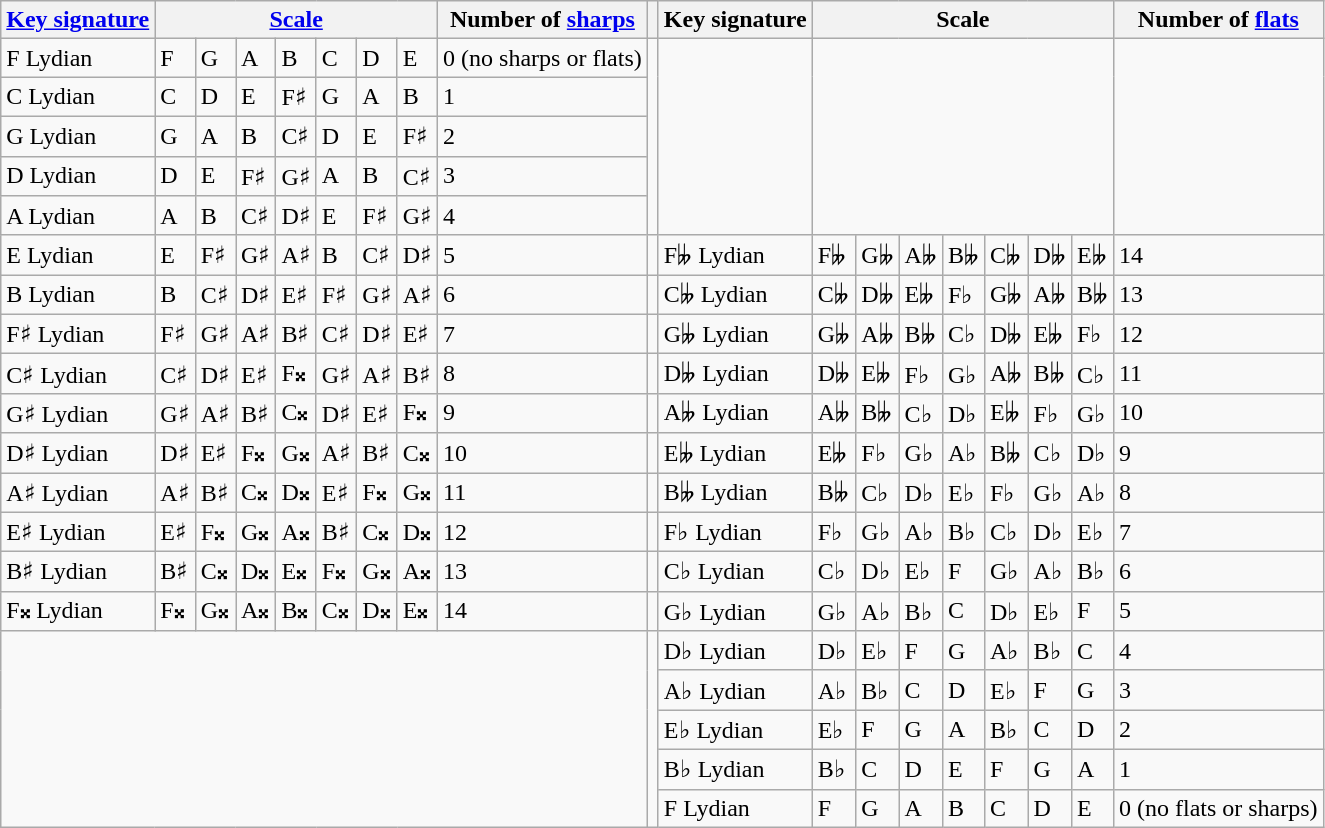<table class="wikitable">
<tr>
<th><a href='#'>Key signature</a></th>
<th colspan="7"><a href='#'>Scale</a></th>
<th>Number of <a href='#'>sharps</a></th>
<th></th>
<th>Key signature</th>
<th colspan="7">Scale</th>
<th>Number of <a href='#'>flats</a></th>
</tr>
<tr>
<td>F Lydian</td>
<td>F</td>
<td>G</td>
<td>A</td>
<td>B</td>
<td>C</td>
<td>D</td>
<td>E</td>
<td>0 (no sharps or flats)</td>
<td rowspan="5"></td>
<td rowspan="5"></td>
<td rowspan="5" colspan="7"></td>
</tr>
<tr>
<td>C Lydian</td>
<td>C</td>
<td>D</td>
<td>E</td>
<td>F♯</td>
<td>G</td>
<td>A</td>
<td>B</td>
<td>1</td>
</tr>
<tr>
<td>G Lydian</td>
<td>G</td>
<td>A</td>
<td>B</td>
<td>C♯</td>
<td>D</td>
<td>E</td>
<td>F♯</td>
<td>2</td>
</tr>
<tr>
<td>D Lydian</td>
<td>D</td>
<td>E</td>
<td>F♯</td>
<td>G♯</td>
<td>A</td>
<td>B</td>
<td>C♯</td>
<td>3</td>
</tr>
<tr>
<td>A Lydian</td>
<td>A</td>
<td>B</td>
<td>C♯</td>
<td>D♯</td>
<td>E</td>
<td>F♯</td>
<td>G♯</td>
<td>4</td>
</tr>
<tr>
<td>E Lydian</td>
<td>E</td>
<td>F♯</td>
<td>G♯</td>
<td>A♯</td>
<td>B</td>
<td>C♯</td>
<td>D♯</td>
<td>5</td>
<td></td>
<td>F𝄫 Lydian</td>
<td>F𝄫</td>
<td>G𝄫</td>
<td>A𝄫</td>
<td>B𝄫</td>
<td>C𝄫</td>
<td>D𝄫</td>
<td>E𝄫</td>
<td>14</td>
</tr>
<tr>
<td>B Lydian</td>
<td>B</td>
<td>C♯</td>
<td>D♯</td>
<td>E♯</td>
<td>F♯</td>
<td>G♯</td>
<td>A♯</td>
<td>6</td>
<td></td>
<td>C𝄫 Lydian</td>
<td>C𝄫</td>
<td>D𝄫</td>
<td>E𝄫</td>
<td>F♭</td>
<td>G𝄫</td>
<td>A𝄫</td>
<td>B𝄫</td>
<td>13</td>
</tr>
<tr>
<td>F♯ Lydian</td>
<td>F♯</td>
<td>G♯</td>
<td>A♯</td>
<td>B♯</td>
<td>C♯</td>
<td>D♯</td>
<td>E♯</td>
<td>7</td>
<td></td>
<td>G𝄫 Lydian</td>
<td>G𝄫</td>
<td>A𝄫</td>
<td>B𝄫</td>
<td>C♭</td>
<td>D𝄫</td>
<td>E𝄫</td>
<td>F♭</td>
<td>12</td>
</tr>
<tr>
<td>C♯ Lydian</td>
<td>C♯</td>
<td>D♯</td>
<td>E♯</td>
<td>F𝄪</td>
<td>G♯</td>
<td>A♯</td>
<td>B♯</td>
<td>8</td>
<td></td>
<td>D𝄫 Lydian</td>
<td>D𝄫</td>
<td>E𝄫</td>
<td>F♭</td>
<td>G♭</td>
<td>A𝄫</td>
<td>B𝄫</td>
<td>C♭</td>
<td>11</td>
</tr>
<tr>
<td>G♯ Lydian</td>
<td>G♯</td>
<td>A♯</td>
<td>B♯</td>
<td>C𝄪</td>
<td>D♯</td>
<td>E♯</td>
<td>F𝄪</td>
<td>9</td>
<td></td>
<td>A𝄫 Lydian</td>
<td>A𝄫</td>
<td>B𝄫</td>
<td>C♭</td>
<td>D♭</td>
<td>E𝄫</td>
<td>F♭</td>
<td>G♭</td>
<td>10</td>
</tr>
<tr>
<td>D♯ Lydian</td>
<td>D♯</td>
<td>E♯</td>
<td>F𝄪</td>
<td>G𝄪</td>
<td>A♯</td>
<td>B♯</td>
<td>C𝄪</td>
<td>10</td>
<td></td>
<td>E𝄫 Lydian</td>
<td>E𝄫</td>
<td>F♭</td>
<td>G♭</td>
<td>A♭</td>
<td>B𝄫</td>
<td>C♭</td>
<td>D♭</td>
<td>9</td>
</tr>
<tr>
<td>A♯ Lydian</td>
<td>A♯</td>
<td>B♯</td>
<td>C𝄪</td>
<td>D𝄪</td>
<td>E♯</td>
<td>F𝄪</td>
<td>G𝄪</td>
<td>11</td>
<td></td>
<td>B𝄫 Lydian</td>
<td>B𝄫</td>
<td>C♭</td>
<td>D♭</td>
<td>E♭</td>
<td>F♭</td>
<td>G♭</td>
<td>A♭</td>
<td>8</td>
</tr>
<tr>
<td>E♯ Lydian</td>
<td>E♯</td>
<td>F𝄪</td>
<td>G𝄪</td>
<td>A𝄪</td>
<td>B♯</td>
<td>C𝄪</td>
<td>D𝄪</td>
<td>12</td>
<td></td>
<td>F♭ Lydian</td>
<td>F♭</td>
<td>G♭</td>
<td>A♭</td>
<td>B♭</td>
<td>C♭</td>
<td>D♭</td>
<td>E♭</td>
<td>7</td>
</tr>
<tr>
<td>B♯ Lydian</td>
<td>B♯</td>
<td>C𝄪</td>
<td>D𝄪</td>
<td>E𝄪</td>
<td>F𝄪</td>
<td>G𝄪</td>
<td>A𝄪</td>
<td>13</td>
<td></td>
<td>C♭ Lydian</td>
<td>C♭</td>
<td>D♭</td>
<td>E♭</td>
<td>F</td>
<td>G♭</td>
<td>A♭</td>
<td>B♭</td>
<td>6</td>
</tr>
<tr>
<td>F𝄪 Lydian</td>
<td>F𝄪</td>
<td>G𝄪</td>
<td>A𝄪</td>
<td>B𝄪</td>
<td>C𝄪</td>
<td>D𝄪</td>
<td>E𝄪</td>
<td>14</td>
<td></td>
<td>G♭ Lydian</td>
<td>G♭</td>
<td>A♭</td>
<td>B♭</td>
<td>C</td>
<td>D♭</td>
<td>E♭</td>
<td>F</td>
<td>5</td>
</tr>
<tr>
<td colspan="9" rowspan="5"></td>
<td rowspan="5"></td>
<td>D♭ Lydian</td>
<td>D♭</td>
<td>E♭</td>
<td>F</td>
<td>G</td>
<td>A♭</td>
<td>B♭</td>
<td>C</td>
<td>4</td>
</tr>
<tr>
<td>A♭ Lydian</td>
<td>A♭</td>
<td>B♭</td>
<td>C</td>
<td>D</td>
<td>E♭</td>
<td>F</td>
<td>G</td>
<td>3</td>
</tr>
<tr>
<td>E♭ Lydian</td>
<td>E♭</td>
<td>F</td>
<td>G</td>
<td>A</td>
<td>B♭</td>
<td>C</td>
<td>D</td>
<td>2</td>
</tr>
<tr>
<td>B♭ Lydian</td>
<td>B♭</td>
<td>C</td>
<td>D</td>
<td>E</td>
<td>F</td>
<td>G</td>
<td>A</td>
<td>1</td>
</tr>
<tr>
<td>F Lydian</td>
<td>F</td>
<td>G</td>
<td>A</td>
<td>B</td>
<td>C</td>
<td>D</td>
<td>E</td>
<td>0  (no flats or sharps)</td>
</tr>
</table>
